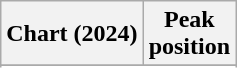<table class="wikitable sortable plainrowheaders">
<tr>
<th>Chart (2024)</th>
<th>Peak<br>position</th>
</tr>
<tr>
</tr>
<tr>
</tr>
</table>
